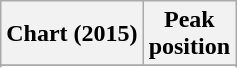<table class="wikitable sortable plainrowheaders">
<tr>
<th>Chart (2015)</th>
<th>Peak<br>position</th>
</tr>
<tr>
</tr>
<tr>
</tr>
<tr>
</tr>
<tr>
</tr>
<tr>
</tr>
<tr>
</tr>
</table>
